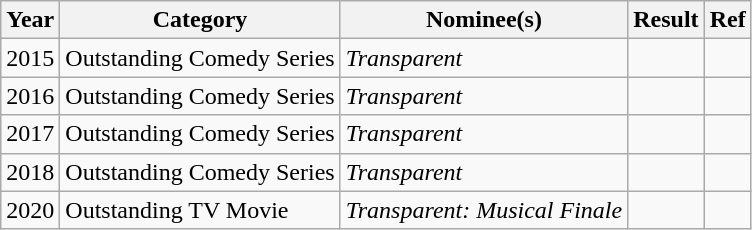<table class="wikitable">
<tr>
<th>Year</th>
<th>Category</th>
<th>Nominee(s)</th>
<th>Result</th>
<th>Ref</th>
</tr>
<tr>
<td>2015</td>
<td>Outstanding Comedy Series</td>
<td><em>Transparent</em></td>
<td></td>
<td></td>
</tr>
<tr>
<td>2016</td>
<td>Outstanding Comedy Series</td>
<td><em>Transparent</em></td>
<td></td>
<td></td>
</tr>
<tr>
<td>2017</td>
<td>Outstanding Comedy Series</td>
<td><em>Transparent</em></td>
<td></td>
<td></td>
</tr>
<tr>
<td>2018</td>
<td>Outstanding Comedy Series</td>
<td><em>Transparent</em></td>
<td></td>
<td></td>
</tr>
<tr>
<td>2020</td>
<td>Outstanding TV Movie</td>
<td><em>Transparent: Musical Finale</em></td>
<td></td>
<td></td>
</tr>
</table>
